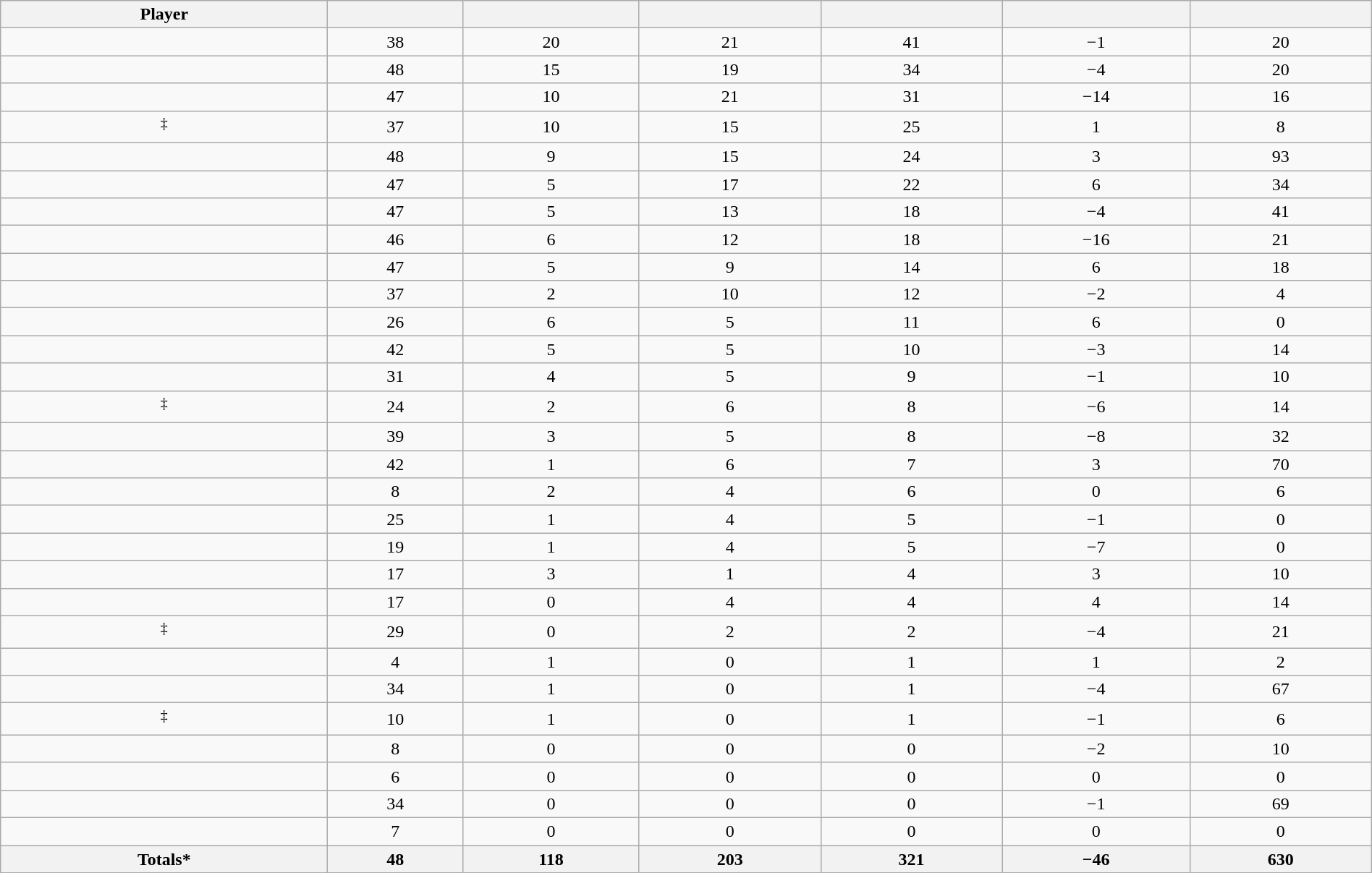<table class="wikitable sortable" style="width:100%;">
<tr align=center>
<th>Player</th>
<th></th>
<th></th>
<th></th>
<th></th>
<th></th>
<th></th>
</tr>
<tr align=center>
<td></td>
<td>38</td>
<td>20</td>
<td>21</td>
<td>41</td>
<td>−1</td>
<td>20</td>
</tr>
<tr align=center>
<td></td>
<td>48</td>
<td>15</td>
<td>19</td>
<td>34</td>
<td>−4</td>
<td>20</td>
</tr>
<tr align=center>
<td></td>
<td>47</td>
<td>10</td>
<td>21</td>
<td>31</td>
<td>−14</td>
<td>16</td>
</tr>
<tr align=center>
<td><sup>‡</sup></td>
<td>37</td>
<td>10</td>
<td>15</td>
<td>25</td>
<td>1</td>
<td>8</td>
</tr>
<tr align=center>
<td></td>
<td>48</td>
<td>9</td>
<td>15</td>
<td>24</td>
<td>3</td>
<td>93</td>
</tr>
<tr align=center>
<td></td>
<td>47</td>
<td>5</td>
<td>17</td>
<td>22</td>
<td>6</td>
<td>34</td>
</tr>
<tr align=center>
<td></td>
<td>47</td>
<td>5</td>
<td>13</td>
<td>18</td>
<td>−4</td>
<td>41</td>
</tr>
<tr align=center>
<td></td>
<td>46</td>
<td>6</td>
<td>12</td>
<td>18</td>
<td>−16</td>
<td>21</td>
</tr>
<tr align=center>
<td></td>
<td>47</td>
<td>5</td>
<td>9</td>
<td>14</td>
<td>6</td>
<td>18</td>
</tr>
<tr align=center>
<td></td>
<td>37</td>
<td>2</td>
<td>10</td>
<td>12</td>
<td>−2</td>
<td>4</td>
</tr>
<tr align=center>
<td></td>
<td>26</td>
<td>6</td>
<td>5</td>
<td>11</td>
<td>6</td>
<td>0</td>
</tr>
<tr align=center>
<td></td>
<td>42</td>
<td>5</td>
<td>5</td>
<td>10</td>
<td>−3</td>
<td>14</td>
</tr>
<tr align=center>
<td></td>
<td>31</td>
<td>4</td>
<td>5</td>
<td>9</td>
<td>−1</td>
<td>10</td>
</tr>
<tr align=center>
<td><sup>‡</sup></td>
<td>24</td>
<td>2</td>
<td>6</td>
<td>8</td>
<td>−6</td>
<td>14</td>
</tr>
<tr align=center>
<td></td>
<td>39</td>
<td>3</td>
<td>5</td>
<td>8</td>
<td>−8</td>
<td>32</td>
</tr>
<tr align=center>
<td></td>
<td>42</td>
<td>1</td>
<td>6</td>
<td>7</td>
<td>3</td>
<td>70</td>
</tr>
<tr align=center>
<td></td>
<td>8</td>
<td>2</td>
<td>4</td>
<td>6</td>
<td>0</td>
<td>6</td>
</tr>
<tr align=center>
<td></td>
<td>25</td>
<td>1</td>
<td>4</td>
<td>5</td>
<td>−1</td>
<td>0</td>
</tr>
<tr align=center>
<td></td>
<td>19</td>
<td>1</td>
<td>4</td>
<td>5</td>
<td>−7</td>
<td>0</td>
</tr>
<tr align=center>
<td></td>
<td>17</td>
<td>3</td>
<td>1</td>
<td>4</td>
<td>3</td>
<td>10</td>
</tr>
<tr align=center>
<td></td>
<td>17</td>
<td>0</td>
<td>4</td>
<td>4</td>
<td>4</td>
<td>14</td>
</tr>
<tr align=center>
<td><sup>‡</sup></td>
<td>29</td>
<td>0</td>
<td>2</td>
<td>2</td>
<td>−4</td>
<td>21</td>
</tr>
<tr align=center>
<td></td>
<td>4</td>
<td>1</td>
<td>0</td>
<td>1</td>
<td>1</td>
<td>2</td>
</tr>
<tr align=center>
<td></td>
<td>34</td>
<td>1</td>
<td>0</td>
<td>1</td>
<td>−4</td>
<td>67</td>
</tr>
<tr align=center>
<td><sup>‡</sup></td>
<td>10</td>
<td>1</td>
<td>0</td>
<td>1</td>
<td>−1</td>
<td>6</td>
</tr>
<tr align=center>
<td></td>
<td>8</td>
<td>0</td>
<td>0</td>
<td>0</td>
<td>−2</td>
<td>10</td>
</tr>
<tr align=center>
<td></td>
<td>6</td>
<td>0</td>
<td>0</td>
<td>0</td>
<td>0</td>
<td>0</td>
</tr>
<tr align=center>
<td></td>
<td>34</td>
<td>0</td>
<td>0</td>
<td>0</td>
<td>−1</td>
<td>69</td>
</tr>
<tr align=center>
<td></td>
<td>7</td>
<td>0</td>
<td>0</td>
<td>0</td>
<td>0</td>
<td>0</td>
</tr>
<tr class="unsortable">
<th>Totals*</th>
<th>48</th>
<th>118</th>
<th>203</th>
<th>321</th>
<th>−46</th>
<th>630</th>
</tr>
</table>
